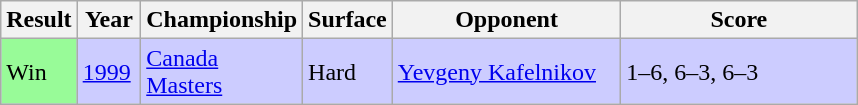<table class='sortable wikitable'>
<tr>
<th>Result</th>
<th style="width:35px">Year</th>
<th style="width:100px">Championship</th>
<th style="width:50px">Surface</th>
<th style="width:145px">Opponent</th>
<th style="width:150px" class="unsortable">Score</th>
</tr>
<tr bgcolor=#ccccff>
<td style="background:#98fb98;">Win</td>
<td><a href='#'>1999</a></td>
<td><a href='#'>Canada Masters</a></td>
<td>Hard</td>
<td> <a href='#'>Yevgeny Kafelnikov</a></td>
<td>1–6, 6–3, 6–3</td>
</tr>
</table>
